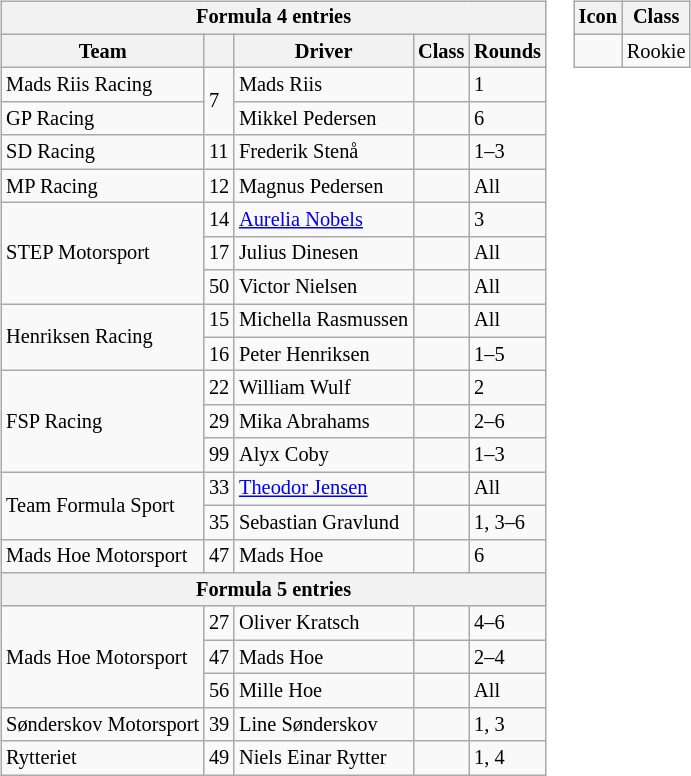<table>
<tr>
<td><br><table class="wikitable" style="font-size: 85%">
<tr>
<th colspan=5>Formula 4 entries</th>
</tr>
<tr>
<th>Team</th>
<th></th>
<th>Driver</th>
<th>Class</th>
<th>Rounds</th>
</tr>
<tr>
<td>Mads Riis Racing</td>
<td rowspan=2>7</td>
<td> Mads Riis</td>
<td></td>
<td>1</td>
</tr>
<tr>
<td>GP Racing</td>
<td> Mikkel Pedersen</td>
<td style="text-align:center"></td>
<td>6</td>
</tr>
<tr>
<td>SD Racing</td>
<td>11</td>
<td> Frederik Stenå</td>
<td></td>
<td>1–3</td>
</tr>
<tr>
<td>MP Racing</td>
<td>12</td>
<td> Magnus Pedersen</td>
<td style="text-align:center"></td>
<td>All</td>
</tr>
<tr>
<td rowspan=3>STEP Motorsport</td>
<td>14</td>
<td> <a href='#'>Aurelia Nobels</a></td>
<td></td>
<td>3</td>
</tr>
<tr>
<td>17</td>
<td> Julius Dinesen</td>
<td style="text-align:center"></td>
<td>All</td>
</tr>
<tr>
<td>50</td>
<td> Victor Nielsen</td>
<td style="text-align:center"></td>
<td>All</td>
</tr>
<tr>
<td rowspan=2>Henriksen Racing</td>
<td>15</td>
<td nowrap> Michella Rasmussen</td>
<td></td>
<td>All</td>
</tr>
<tr>
<td>16</td>
<td> Peter Henriksen</td>
<td></td>
<td>1–5</td>
</tr>
<tr>
<td rowspan=3>FSP Racing</td>
<td>22</td>
<td> William Wulf</td>
<td></td>
<td>2</td>
</tr>
<tr>
<td>29</td>
<td> Mika Abrahams</td>
<td style="text-align:center"></td>
<td>2–6</td>
</tr>
<tr>
<td>99</td>
<td> Alyx Coby</td>
<td style="text-align:center"></td>
<td>1–3</td>
</tr>
<tr>
<td rowspan=2>Team Formula Sport</td>
<td>33</td>
<td> <a href='#'>Theodor Jensen</a></td>
<td style="text-align:center"></td>
<td>All</td>
</tr>
<tr>
<td>35</td>
<td> Sebastian Gravlund</td>
<td></td>
<td>1, 3–6</td>
</tr>
<tr>
<td>Mads Hoe Motorsport</td>
<td>47</td>
<td> Mads Hoe</td>
<td></td>
<td>6</td>
</tr>
<tr>
<th colspan=5>Formula 5 entries</th>
</tr>
<tr>
<td rowspan="3">Mads Hoe Motorsport</td>
<td>27</td>
<td> Oliver Kratsch</td>
<td></td>
<td>4–6</td>
</tr>
<tr>
<td>47</td>
<td> Mads Hoe</td>
<td></td>
<td>2–4</td>
</tr>
<tr>
<td>56</td>
<td> Mille Hoe</td>
<td></td>
<td>All</td>
</tr>
<tr>
<td nowrap>Sønderskov Motorsport</td>
<td>39</td>
<td> Line Sønderskov</td>
<td></td>
<td>1, 3</td>
</tr>
<tr>
<td>Rytteriet</td>
<td>49</td>
<td> Niels Einar Rytter</td>
<td></td>
<td>1, 4</td>
</tr>
</table>
</td>
<td style="vertical-align:top"><br><table class="wikitable" style="font-size: 85%">
<tr>
<th>Icon</th>
<th>Class</th>
</tr>
<tr>
<td style="text-align:center"></td>
<td>Rookie</td>
</tr>
</table>
</td>
</tr>
</table>
